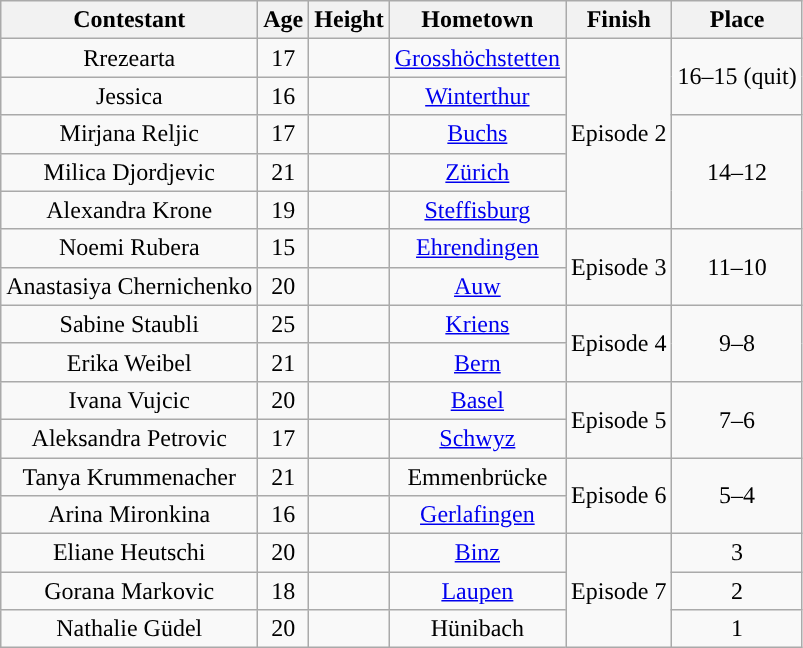<table class="wikitable sortable" style="text-align:center;">
<tr>
<th>Contestant</th>
<th>Age</th>
<th>Height</th>
<th>Hometown</th>
<th>Finish</th>
<th>Place</th>
</tr>
<tr>
<td>Rrezearta</td>
<td>17</td>
<td></td>
<td><a href='#'>Grosshöchstetten</a></td>
<td rowspan="5">Episode 2</td>
<td rowspan="2">16–15 (quit)</td>
</tr>
<tr>
<td>Jessica</td>
<td>16</td>
<td></td>
<td><a href='#'>Winterthur</a></td>
</tr>
<tr>
<td>Mirjana Reljic</td>
<td>17</td>
<td></td>
<td><a href='#'>Buchs</a></td>
<td rowspan="3">14–12</td>
</tr>
<tr>
<td>Milica Djordjevic</td>
<td>21</td>
<td></td>
<td><a href='#'>Zürich</a></td>
</tr>
<tr>
<td>Alexandra Krone</td>
<td>19</td>
<td></td>
<td><a href='#'>Steffisburg</a></td>
</tr>
<tr>
<td>Noemi Rubera</td>
<td>15</td>
<td></td>
<td><a href='#'>Ehrendingen</a></td>
<td rowspan="2">Episode 3</td>
<td rowspan="2">11–10</td>
</tr>
<tr>
<td>Anastasiya Chernichenko</td>
<td>20</td>
<td></td>
<td><a href='#'>Auw</a></td>
</tr>
<tr>
<td>Sabine Staubli</td>
<td>25</td>
<td></td>
<td><a href='#'>Kriens</a></td>
<td rowspan="2">Episode 4</td>
<td rowspan="2">9–8</td>
</tr>
<tr>
<td>Erika Weibel </td>
<td>21</td>
<td></td>
<td><a href='#'>Bern</a></td>
</tr>
<tr>
<td>Ivana Vujcic</td>
<td>20</td>
<td></td>
<td><a href='#'>Basel</a></td>
<td rowspan="2">Episode 5</td>
<td rowspan="2">7–6</td>
</tr>
<tr>
<td>Aleksandra Petrovic</td>
<td>17</td>
<td></td>
<td><a href='#'>Schwyz</a></td>
</tr>
<tr>
<td>Tanya Krummenacher</td>
<td>21</td>
<td></td>
<td>Emmenbrücke</td>
<td rowspan="2">Episode 6</td>
<td rowspan="2">5–4</td>
</tr>
<tr>
<td>Arina Mironkina</td>
<td>16</td>
<td></td>
<td><a href='#'>Gerlafingen</a></td>
</tr>
<tr>
<td>Eliane Heutschi</td>
<td>20</td>
<td></td>
<td><a href='#'>Binz</a></td>
<td rowspan="3">Episode 7</td>
<td>3</td>
</tr>
<tr>
<td>Gorana Markovic</td>
<td>18</td>
<td></td>
<td><a href='#'>Laupen</a></td>
<td>2</td>
</tr>
<tr>
<td>Nathalie Güdel</td>
<td>20</td>
<td></td>
<td>Hünibach</td>
<td>1</td>
</tr>
</table>
